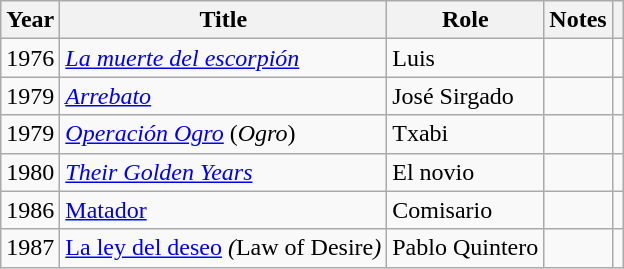<table class="wikitable sortable">
<tr>
<th>Year</th>
<th>Title</th>
<th>Role</th>
<th class="unsortable">Notes</th>
<th></th>
</tr>
<tr>
<td align = "center">1976</td>
<td><em><a href='#'>La muerte del escorpión</a></em></td>
<td>Luis</td>
<td></td>
<td align = "center"></td>
</tr>
<tr>
<td align = "center">1979</td>
<td><em><a href='#'>Arrebato</a></em></td>
<td>José Sirgado</td>
<td></td>
<td align = "center"></td>
</tr>
<tr>
<td align = "center">1979</td>
<td><em><a href='#'>Operación Ogro</a></em> (<em>Ogro</em>)</td>
<td>Txabi</td>
<td></td>
<td align = "center"></td>
</tr>
<tr>
<td align = "center">1980</td>
<td><em><a href='#'>Their Golden Years</a></em></td>
<td>El novio</td>
<td></td>
<td align = "center"></td>
</tr>
<tr>
<td align = "center">1986</td>
<td><em><a href='#'></em>Matador<em></a></td>
<td>Comisario</td>
<td></td>
<td align = "center"></td>
</tr>
<tr>
<td align = "center">1987</td>
<td></em><a href='#'>La ley del deseo</a><em> (</em>Law of Desire<em>)</td>
<td>Pablo Quintero</td>
<td></td>
<td align = "center"></td>
</tr>
</table>
